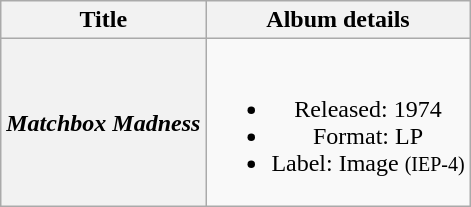<table class="wikitable plainrowheaders" style="text-align:center;" border="1">
<tr>
<th>Title</th>
<th>Album details</th>
</tr>
<tr>
<th scope="row"><em>Matchbox Madness</em></th>
<td><br><ul><li>Released: 1974</li><li>Format: LP</li><li>Label: Image <small>(IEP-4)</small></li></ul></td>
</tr>
</table>
